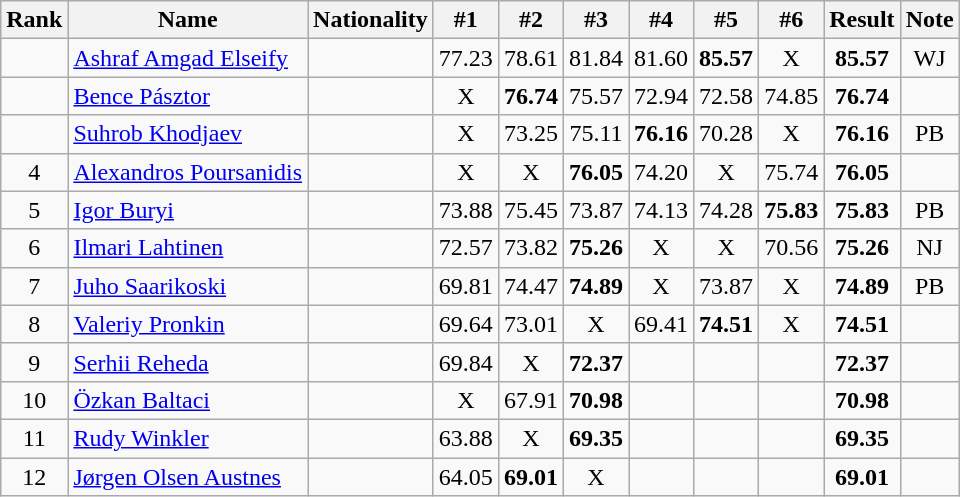<table class="wikitable sortable" style="text-align:center">
<tr>
<th>Rank</th>
<th>Name</th>
<th>Nationality</th>
<th>#1</th>
<th>#2</th>
<th>#3</th>
<th>#4</th>
<th>#5</th>
<th>#6</th>
<th>Result</th>
<th>Note</th>
</tr>
<tr>
<td></td>
<td align=left><a href='#'>Ashraf Amgad Elseify</a></td>
<td align=left></td>
<td>77.23</td>
<td>78.61</td>
<td>81.84</td>
<td>81.60</td>
<td><strong>85.57</strong></td>
<td>X</td>
<td><strong>85.57</strong></td>
<td>WJ</td>
</tr>
<tr>
<td></td>
<td align=left><a href='#'>Bence Pásztor</a></td>
<td align=left></td>
<td>X</td>
<td><strong>76.74</strong></td>
<td>75.57</td>
<td>72.94</td>
<td>72.58</td>
<td>74.85</td>
<td><strong>76.74</strong></td>
<td></td>
</tr>
<tr>
<td></td>
<td align=left><a href='#'>Suhrob Khodjaev</a></td>
<td align=left></td>
<td>X</td>
<td>73.25</td>
<td>75.11</td>
<td><strong>76.16</strong></td>
<td>70.28</td>
<td>X</td>
<td><strong>76.16</strong></td>
<td>PB</td>
</tr>
<tr>
<td>4</td>
<td align=left><a href='#'>Alexandros Poursanidis</a></td>
<td align=left></td>
<td>X</td>
<td>X</td>
<td><strong>76.05</strong></td>
<td>74.20</td>
<td>X</td>
<td>75.74</td>
<td><strong>76.05</strong></td>
<td></td>
</tr>
<tr>
<td>5</td>
<td align=left><a href='#'>Igor Buryi</a></td>
<td align=left></td>
<td>73.88</td>
<td>75.45</td>
<td>73.87</td>
<td>74.13</td>
<td>74.28</td>
<td><strong>75.83</strong></td>
<td><strong>75.83</strong></td>
<td>PB</td>
</tr>
<tr>
<td>6</td>
<td align=left><a href='#'>Ilmari Lahtinen</a></td>
<td align=left></td>
<td>72.57</td>
<td>73.82</td>
<td><strong>75.26</strong></td>
<td>X</td>
<td>X</td>
<td>70.56</td>
<td><strong>75.26</strong></td>
<td>NJ</td>
</tr>
<tr>
<td>7</td>
<td align=left><a href='#'>Juho Saarikoski</a></td>
<td align=left></td>
<td>69.81</td>
<td>74.47</td>
<td><strong>74.89</strong></td>
<td>X</td>
<td>73.87</td>
<td>X</td>
<td><strong>74.89</strong></td>
<td>PB</td>
</tr>
<tr>
<td>8</td>
<td align=left><a href='#'>Valeriy Pronkin</a></td>
<td align=left></td>
<td>69.64</td>
<td>73.01</td>
<td>X</td>
<td>69.41</td>
<td><strong>74.51</strong></td>
<td>X</td>
<td><strong>74.51</strong></td>
<td></td>
</tr>
<tr>
<td>9</td>
<td align=left><a href='#'>Serhii Reheda</a></td>
<td align=left></td>
<td>69.84</td>
<td>X</td>
<td><strong>72.37</strong></td>
<td></td>
<td></td>
<td></td>
<td><strong>72.37</strong></td>
<td></td>
</tr>
<tr>
<td>10</td>
<td align=left><a href='#'>Özkan Baltaci</a></td>
<td align=left></td>
<td>X</td>
<td>67.91</td>
<td><strong>70.98</strong></td>
<td></td>
<td></td>
<td></td>
<td><strong>70.98</strong></td>
<td></td>
</tr>
<tr>
<td>11</td>
<td align=left><a href='#'>Rudy Winkler</a></td>
<td align=left></td>
<td>63.88</td>
<td>X</td>
<td><strong>69.35</strong></td>
<td></td>
<td></td>
<td></td>
<td><strong>69.35</strong></td>
<td></td>
</tr>
<tr>
<td>12</td>
<td align=left><a href='#'>Jørgen Olsen Austnes</a></td>
<td align=left></td>
<td>64.05</td>
<td><strong>69.01</strong></td>
<td>X</td>
<td></td>
<td></td>
<td></td>
<td><strong>69.01</strong></td>
<td></td>
</tr>
</table>
